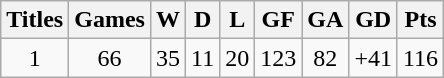<table class="wikitable" style="text-align: center">
<tr>
<th scope="col">Titles</th>
<th scope="col">Games</th>
<th scope="col">W</th>
<th scope="col">D</th>
<th scope="col">L</th>
<th scope="col">GF</th>
<th scope="col">GA</th>
<th scope="col">GD</th>
<th scope="col">Pts</th>
</tr>
<tr>
<td>1</td>
<td>66</td>
<td>35</td>
<td>11</td>
<td>20</td>
<td>123</td>
<td>82</td>
<td>+41</td>
<td>116</td>
</tr>
</table>
